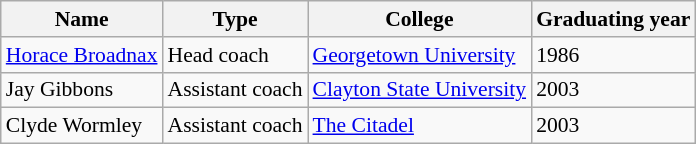<table class="wikitable" style="font-size: 90%;">
<tr>
<th>Name</th>
<th>Type</th>
<th>College</th>
<th>Graduating year</th>
</tr>
<tr>
<td><a href='#'>Horace Broadnax</a></td>
<td>Head coach</td>
<td><a href='#'>Georgetown University</a></td>
<td>1986</td>
</tr>
<tr>
<td>Jay Gibbons</td>
<td>Assistant coach</td>
<td><a href='#'>Clayton State University</a></td>
<td>2003</td>
</tr>
<tr>
<td>Clyde Wormley</td>
<td>Assistant coach</td>
<td><a href='#'>The Citadel</a></td>
<td>2003</td>
</tr>
</table>
